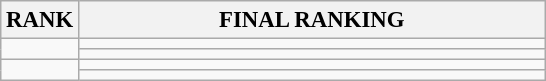<table class="wikitable" style="font-size:95%;">
<tr>
<th>RANK</th>
<th align="left" style="width: 20em">FINAL RANKING</th>
</tr>
<tr>
<td rowspan=2 align="center"></td>
<td></td>
</tr>
<tr>
<td></td>
</tr>
<tr>
<td rowspan=2 align="center"></td>
<td></td>
</tr>
<tr>
<td></td>
</tr>
</table>
